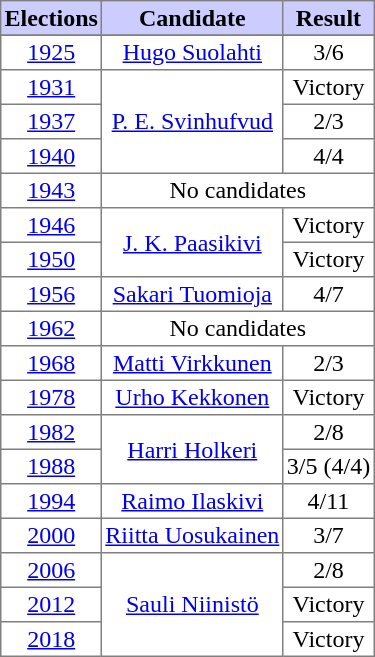<table class="toccolours" border=1 cellspacing=0 cellpadding=2 style="text-align:center; border-collapse:collapse;">
<tr style="background:#ccccff">
<th>Elections</th>
<th>Candidate</th>
<th>Result</th>
</tr>
<tr style="background:#ccccff">
</tr>
<tr>
<td><a href='#'>1925</a></td>
<td><a href='#'>Hugo Suolahti</a></td>
<td>3/6</td>
</tr>
<tr>
<td><a href='#'>1931</a></td>
<td rowspan=3><a href='#'>P. E. Svinhufvud</a></td>
<td>Victory</td>
</tr>
<tr>
<td><a href='#'>1937</a></td>
<td>2/3</td>
</tr>
<tr>
<td><a href='#'>1940</a></td>
<td>4/4</td>
</tr>
<tr>
<td><a href='#'>1943</a></td>
<td colspan=2>No candidates</td>
</tr>
<tr>
<td><a href='#'>1946</a></td>
<td rowspan=2><a href='#'>J. K. Paasikivi</a></td>
<td>Victory</td>
</tr>
<tr>
<td><a href='#'>1950</a></td>
<td>Victory</td>
</tr>
<tr>
<td><a href='#'>1956</a></td>
<td><a href='#'>Sakari Tuomioja</a></td>
<td>4/7</td>
</tr>
<tr>
<td><a href='#'>1962</a></td>
<td colspan=2>No candidates</td>
</tr>
<tr>
<td><a href='#'>1968</a></td>
<td><a href='#'>Matti Virkkunen</a></td>
<td>2/3</td>
</tr>
<tr>
<td><a href='#'>1978</a></td>
<td><a href='#'>Urho Kekkonen</a></td>
<td>Victory</td>
</tr>
<tr>
<td><a href='#'>1982</a></td>
<td rowspan=2><a href='#'>Harri Holkeri</a></td>
<td>2/8</td>
</tr>
<tr>
<td><a href='#'>1988</a></td>
<td>3/5 (4/4)</td>
</tr>
<tr>
<td><a href='#'>1994</a></td>
<td><a href='#'>Raimo Ilaskivi</a></td>
<td>4/11</td>
</tr>
<tr>
<td><a href='#'>2000</a></td>
<td><a href='#'>Riitta Uosukainen</a></td>
<td>3/7</td>
</tr>
<tr>
<td><a href='#'>2006</a></td>
<td rowspan=3><a href='#'>Sauli Niinistö</a></td>
<td>2/8</td>
</tr>
<tr>
<td><a href='#'>2012</a></td>
<td>Victory</td>
</tr>
<tr>
<td><a href='#'>2018</a></td>
<td>Victory</td>
</tr>
</table>
